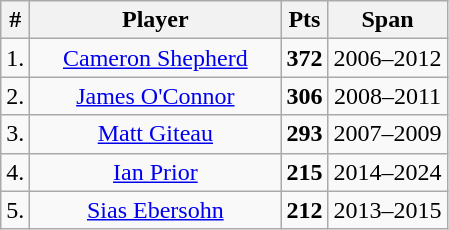<table class="wikitable sortable" style="text-align:center;">
<tr>
<th>#</th>
<th style="width:160px;">Player</th>
<th>Pts</th>
<th>Span</th>
</tr>
<tr>
<td>1.</td>
<td><a href='#'>Cameron Shepherd</a></td>
<td><strong>372</strong></td>
<td>2006–2012</td>
</tr>
<tr>
<td>2.</td>
<td><a href='#'>James O'Connor</a></td>
<td><strong>306</strong></td>
<td>2008–2011</td>
</tr>
<tr>
<td>3.</td>
<td><a href='#'>Matt Giteau</a></td>
<td><strong>293</strong></td>
<td>2007–2009</td>
</tr>
<tr>
<td>4.</td>
<td><a href='#'>Ian Prior</a></td>
<td><strong>215</strong></td>
<td>2014–2024</td>
</tr>
<tr>
<td>5.</td>
<td><a href='#'>Sias Ebersohn</a></td>
<td><strong>212</strong></td>
<td>2013–2015</td>
</tr>
</table>
